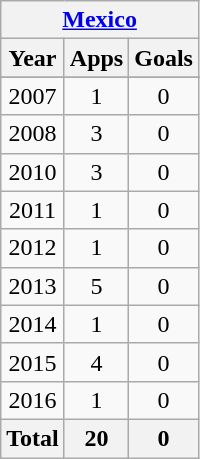<table class="wikitable" style="text-align:center">
<tr>
<th colspan=3><a href='#'>Mexico</a></th>
</tr>
<tr>
<th>Year</th>
<th>Apps</th>
<th>Goals</th>
</tr>
<tr>
</tr>
<tr>
<td>2007</td>
<td>1</td>
<td>0</td>
</tr>
<tr>
<td>2008</td>
<td>3</td>
<td>0</td>
</tr>
<tr>
<td>2010</td>
<td>3</td>
<td>0</td>
</tr>
<tr>
<td>2011</td>
<td>1</td>
<td>0</td>
</tr>
<tr>
<td>2012</td>
<td>1</td>
<td>0</td>
</tr>
<tr>
<td>2013</td>
<td>5</td>
<td>0</td>
</tr>
<tr>
<td>2014</td>
<td>1</td>
<td>0</td>
</tr>
<tr>
<td>2015</td>
<td>4</td>
<td>0</td>
</tr>
<tr>
<td>2016</td>
<td>1</td>
<td>0</td>
</tr>
<tr>
<th>Total</th>
<th>20</th>
<th>0</th>
</tr>
</table>
